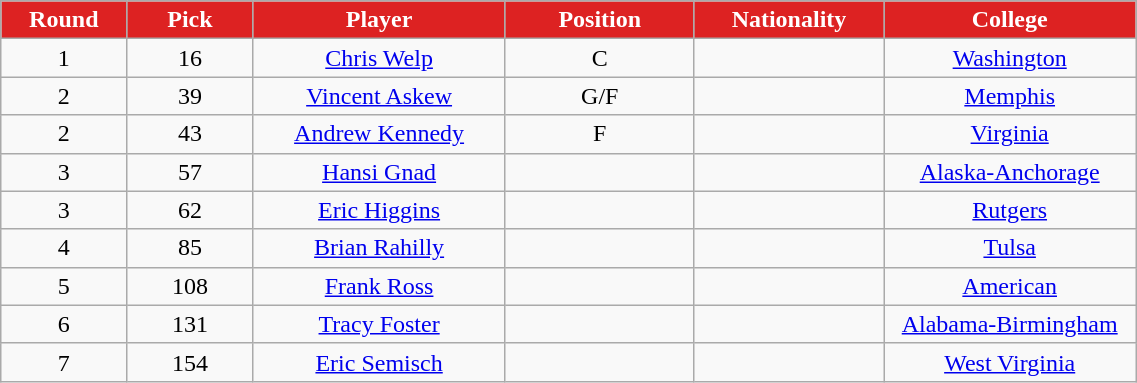<table class="wikitable sortable sortable">
<tr>
<th style="background:#d22; color:#FFFFFF" width="10%">Round</th>
<th style="background:#d22; color:#FFFFFF" width="10%">Pick</th>
<th style="background:#d22; color:#FFFFFF" width="20%">Player</th>
<th style="background:#d22; color:#FFFFFF" width="15%">Position</th>
<th style="background:#d22; color:#FFFFFF" width="15%">Nationality</th>
<th style="background:#d22; color:#FFFFFF" width="20%">College</th>
</tr>
<tr style="text-align: center">
<td>1</td>
<td>16</td>
<td><a href='#'>Chris Welp</a></td>
<td>C</td>
<td></td>
<td><a href='#'>Washington</a></td>
</tr>
<tr style="text-align: center">
<td>2</td>
<td>39</td>
<td><a href='#'>Vincent Askew</a></td>
<td>G/F</td>
<td></td>
<td><a href='#'>Memphis</a></td>
</tr>
<tr style="text-align: center">
<td>2</td>
<td>43</td>
<td><a href='#'>Andrew Kennedy</a></td>
<td>F</td>
<td> <br> </td>
<td><a href='#'>Virginia</a></td>
</tr>
<tr style="text-align: center">
<td>3</td>
<td>57</td>
<td><a href='#'>Hansi Gnad</a></td>
<td></td>
<td></td>
<td><a href='#'>Alaska-Anchorage</a></td>
</tr>
<tr style="text-align: center">
<td>3</td>
<td>62</td>
<td><a href='#'>Eric Higgins</a></td>
<td></td>
<td></td>
<td><a href='#'>Rutgers</a></td>
</tr>
<tr style="text-align: center">
<td>4</td>
<td>85</td>
<td><a href='#'>Brian Rahilly</a></td>
<td></td>
<td></td>
<td><a href='#'>Tulsa</a></td>
</tr>
<tr style="text-align: center">
<td>5</td>
<td>108</td>
<td><a href='#'>Frank Ross</a></td>
<td></td>
<td></td>
<td><a href='#'>American</a></td>
</tr>
<tr style="text-align: center">
<td>6</td>
<td>131</td>
<td><a href='#'>Tracy Foster</a></td>
<td></td>
<td></td>
<td><a href='#'>Alabama-Birmingham</a></td>
</tr>
<tr style="text-align: center">
<td>7</td>
<td>154</td>
<td><a href='#'>Eric Semisch</a></td>
<td></td>
<td></td>
<td><a href='#'>West Virginia</a></td>
</tr>
</table>
